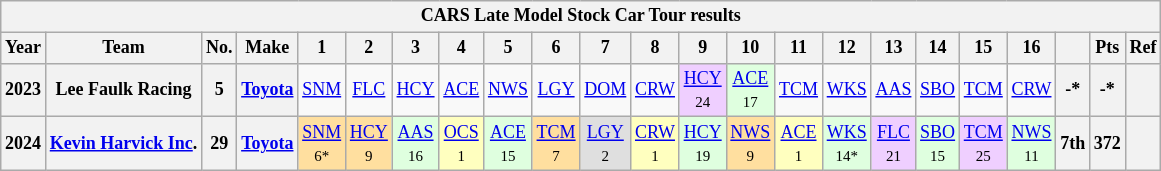<table class="wikitable" style="text-align:center; font-size:75%">
<tr>
<th colspan=23>CARS Late Model Stock Car Tour results</th>
</tr>
<tr>
<th>Year</th>
<th>Team</th>
<th>No.</th>
<th>Make</th>
<th>1</th>
<th>2</th>
<th>3</th>
<th>4</th>
<th>5</th>
<th>6</th>
<th>7</th>
<th>8</th>
<th>9</th>
<th>10</th>
<th>11</th>
<th>12</th>
<th>13</th>
<th>14</th>
<th>15</th>
<th>16</th>
<th></th>
<th>Pts</th>
<th>Ref</th>
</tr>
<tr>
<th>2023</th>
<th>Lee Faulk Racing</th>
<th>5</th>
<th><a href='#'>Toyota</a></th>
<td><a href='#'>SNM</a></td>
<td><a href='#'>FLC</a></td>
<td><a href='#'>HCY</a></td>
<td><a href='#'>ACE</a></td>
<td><a href='#'>NWS</a></td>
<td><a href='#'>LGY</a></td>
<td><a href='#'>DOM</a></td>
<td><a href='#'>CRW</a></td>
<td style="background:#EFCFFF;"><a href='#'>HCY</a><br><small>24</small></td>
<td style="background:#DFFFDF;"><a href='#'>ACE</a><br><small>17</small></td>
<td><a href='#'>TCM</a></td>
<td><a href='#'>WKS</a></td>
<td><a href='#'>AAS</a></td>
<td><a href='#'>SBO</a></td>
<td><a href='#'>TCM</a></td>
<td><a href='#'>CRW</a></td>
<th>-*</th>
<th>-*</th>
<th></th>
</tr>
<tr>
<th>2024</th>
<th><a href='#'>Kevin Harvick Inc</a>.</th>
<th>29</th>
<th><a href='#'>Toyota</a></th>
<td style="background:#FFDF9F;"><a href='#'>SNM</a><br><small>6*</small></td>
<td style="background:#FFDF9F;"><a href='#'>HCY</a><br><small>9</small></td>
<td style="background:#DFFFDF;"><a href='#'>AAS</a><br><small>16</small></td>
<td style="background:#FFFFBF;"><a href='#'>OCS</a><br><small>1</small></td>
<td style="background:#DFFFDF;"><a href='#'>ACE</a><br><small>15</small></td>
<td style="background:#FFDF9F;"><a href='#'>TCM</a><br><small>7</small></td>
<td style="background:#DFDFDF;"><a href='#'>LGY</a><br><small>2</small></td>
<td style="background:#FFFFBF;"><a href='#'>CRW</a><br><small>1</small></td>
<td style="background:#DFFFDF;"><a href='#'>HCY</a><br><small>19</small></td>
<td style="background:#FFDF9F;"><a href='#'>NWS</a><br><small>9</small></td>
<td style="background:#FFFFBF;"><a href='#'>ACE</a><br><small>1</small></td>
<td style="background:#DFFFDF;"><a href='#'>WKS</a><br><small>14*</small></td>
<td style="background:#EFCFFF;"><a href='#'>FLC</a><br><small>21</small></td>
<td style="background:#DFFFDF;"><a href='#'>SBO</a><br><small>15</small></td>
<td style="background:#EFCFFF;"><a href='#'>TCM</a><br><small>25</small></td>
<td style="background:#DFFFDF;"><a href='#'>NWS</a><br><small>11</small></td>
<th>7th</th>
<th>372</th>
<th></th>
</tr>
</table>
